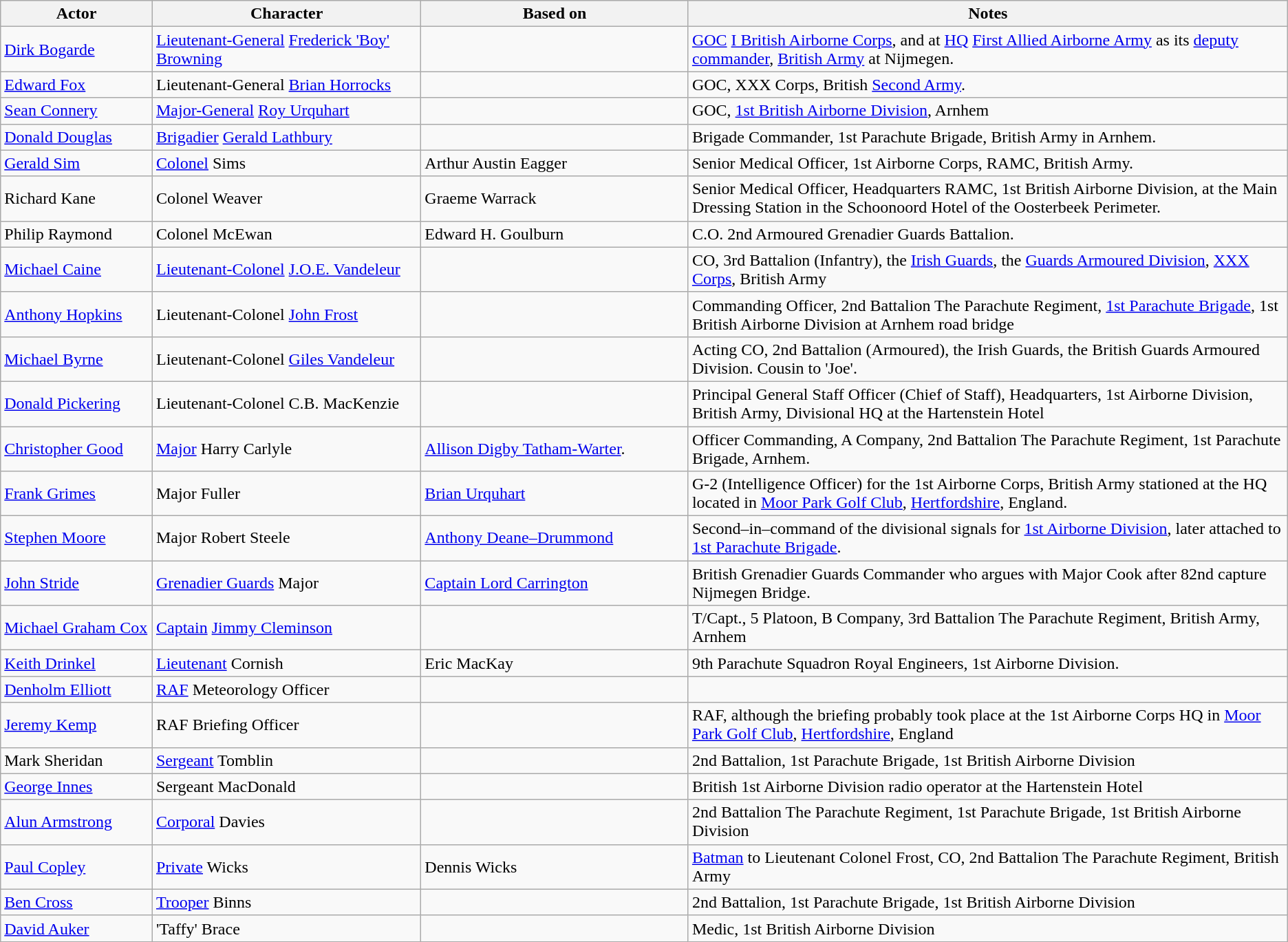<table class="wikitable">
<tr ">
<th style="width:150px;">Actor</th>
<th style="width:280px;">Character</th>
<th style="width:280px;">Based on</th>
<th style="width:650px;">Notes</th>
</tr>
<tr>
<td><a href='#'>Dirk Bogarde</a></td>
<td><a href='#'>Lieutenant-General</a> <a href='#'>Frederick 'Boy' Browning</a></td>
<td></td>
<td><a href='#'>GOC</a> <a href='#'>I British Airborne Corps</a>, and at <a href='#'>HQ</a> <a href='#'>First Allied Airborne Army</a> as its <a href='#'>deputy commander</a>, <a href='#'>British Army</a> at Nijmegen.</td>
</tr>
<tr>
<td><a href='#'>Edward Fox</a></td>
<td>Lieutenant-General <a href='#'>Brian Horrocks</a></td>
<td></td>
<td>GOC, XXX Corps, British <a href='#'>Second Army</a>.</td>
</tr>
<tr>
<td><a href='#'>Sean Connery</a></td>
<td><a href='#'>Major-General</a> <a href='#'>Roy Urquhart</a></td>
<td></td>
<td>GOC, <a href='#'>1st British Airborne Division</a>, Arnhem</td>
</tr>
<tr>
<td><a href='#'>Donald Douglas</a></td>
<td><a href='#'>Brigadier</a> <a href='#'>Gerald Lathbury</a></td>
<td></td>
<td>Brigade Commander, 1st Parachute Brigade, British Army in Arnhem.</td>
</tr>
<tr>
<td><a href='#'>Gerald Sim</a></td>
<td><a href='#'>Colonel</a> Sims</td>
<td>Arthur Austin Eagger</td>
<td>Senior Medical Officer, 1st Airborne Corps, RAMC, British Army.</td>
</tr>
<tr>
<td>Richard Kane</td>
<td>Colonel Weaver</td>
<td>Graeme Warrack</td>
<td>Senior Medical Officer, Headquarters RAMC, 1st British Airborne Division, at the Main Dressing Station in the Schoonoord Hotel of the Oosterbeek Perimeter.</td>
</tr>
<tr>
<td>Philip Raymond</td>
<td>Colonel McEwan</td>
<td>Edward H. Goulburn</td>
<td>C.O. 2nd Armoured Grenadier Guards Battalion.</td>
</tr>
<tr>
<td><a href='#'>Michael Caine</a></td>
<td><a href='#'>Lieutenant-Colonel</a> <a href='#'>J.O.E. Vandeleur</a></td>
<td></td>
<td>CO, 3rd Battalion (Infantry), the <a href='#'>Irish Guards</a>, the <a href='#'>Guards Armoured Division</a>, <a href='#'>XXX Corps</a>, British Army</td>
</tr>
<tr>
<td><a href='#'>Anthony Hopkins</a></td>
<td>Lieutenant-Colonel <a href='#'>John Frost</a></td>
<td></td>
<td>Commanding Officer, 2nd Battalion The Parachute Regiment, <a href='#'>1st Parachute Brigade</a>, 1st British Airborne Division at Arnhem road bridge</td>
</tr>
<tr>
<td><a href='#'>Michael Byrne</a></td>
<td>Lieutenant-Colonel <a href='#'>Giles Vandeleur</a></td>
<td></td>
<td>Acting CO, 2nd Battalion (Armoured), the Irish Guards, the British Guards Armoured Division. Cousin to 'Joe'.</td>
</tr>
<tr>
<td><a href='#'>Donald Pickering</a></td>
<td>Lieutenant-Colonel C.B. MacKenzie</td>
<td></td>
<td>Principal General Staff Officer (Chief of Staff), Headquarters, 1st Airborne Division, British Army, Divisional HQ at the Hartenstein Hotel</td>
</tr>
<tr>
<td><a href='#'>Christopher Good</a></td>
<td><a href='#'>Major</a> Harry Carlyle</td>
<td><a href='#'>Allison Digby Tatham-Warter</a>.</td>
<td>Officer Commanding, A Company, 2nd Battalion The Parachute Regiment, 1st Parachute Brigade, Arnhem.</td>
</tr>
<tr>
<td><a href='#'>Frank Grimes</a></td>
<td>Major Fuller</td>
<td><a href='#'>Brian Urquhart</a></td>
<td>G-2 (Intelligence Officer) for the 1st Airborne Corps, British Army stationed at the HQ located in <a href='#'>Moor Park Golf Club</a>, <a href='#'>Hertfordshire</a>, England.</td>
</tr>
<tr>
<td><a href='#'>Stephen Moore</a></td>
<td>Major Robert Steele</td>
<td><a href='#'>Anthony Deane–Drummond</a></td>
<td>Second–in–command of the divisional signals for <a href='#'>1st Airborne Division</a>, later attached to <a href='#'>1st Parachute Brigade</a>.</td>
</tr>
<tr>
<td><a href='#'>John Stride</a></td>
<td><a href='#'>Grenadier Guards</a> Major</td>
<td><a href='#'>Captain Lord Carrington</a></td>
<td>British Grenadier Guards Commander who argues with Major Cook after 82nd capture Nijmegen Bridge.</td>
</tr>
<tr>
<td><a href='#'>Michael Graham Cox</a></td>
<td><a href='#'>Captain</a> <a href='#'>Jimmy Cleminson</a></td>
<td></td>
<td>T/Capt., 5 Platoon, B Company, 3rd Battalion The Parachute Regiment, British Army, Arnhem</td>
</tr>
<tr>
<td><a href='#'>Keith Drinkel</a></td>
<td><a href='#'>Lieutenant</a> Cornish</td>
<td>Eric MacKay</td>
<td>9th Parachute Squadron Royal Engineers, 1st Airborne Division.</td>
</tr>
<tr>
<td><a href='#'>Denholm Elliott</a></td>
<td><a href='#'>RAF</a> Meteorology Officer</td>
<td></td>
<td></td>
</tr>
<tr>
<td><a href='#'>Jeremy Kemp</a></td>
<td>RAF Briefing Officer</td>
<td></td>
<td>RAF, although the briefing probably took place at the 1st Airborne Corps HQ in <a href='#'>Moor Park Golf Club</a>, <a href='#'>Hertfordshire</a>, England</td>
</tr>
<tr>
<td>Mark Sheridan</td>
<td><a href='#'>Sergeant</a> Tomblin</td>
<td></td>
<td>2nd Battalion, 1st Parachute Brigade, 1st British Airborne Division</td>
</tr>
<tr>
<td><a href='#'>George Innes</a></td>
<td>Sergeant MacDonald</td>
<td></td>
<td>British 1st Airborne Division radio operator at the Hartenstein Hotel</td>
</tr>
<tr>
<td><a href='#'>Alun Armstrong</a></td>
<td><a href='#'>Corporal</a> Davies</td>
<td></td>
<td>2nd Battalion The Parachute Regiment, 1st Parachute Brigade, 1st British Airborne Division</td>
</tr>
<tr>
<td><a href='#'>Paul Copley</a></td>
<td><a href='#'>Private</a> Wicks</td>
<td>Dennis Wicks</td>
<td><a href='#'>Batman</a> to Lieutenant Colonel Frost, CO, 2nd Battalion The Parachute Regiment, British Army</td>
</tr>
<tr>
<td><a href='#'>Ben Cross</a></td>
<td><a href='#'>Trooper</a> Binns</td>
<td></td>
<td>2nd Battalion, 1st Parachute Brigade, 1st British Airborne Division</td>
</tr>
<tr>
<td><a href='#'>David Auker</a></td>
<td>'Taffy' Brace</td>
<td></td>
<td>Medic, 1st British Airborne Division</td>
</tr>
</table>
